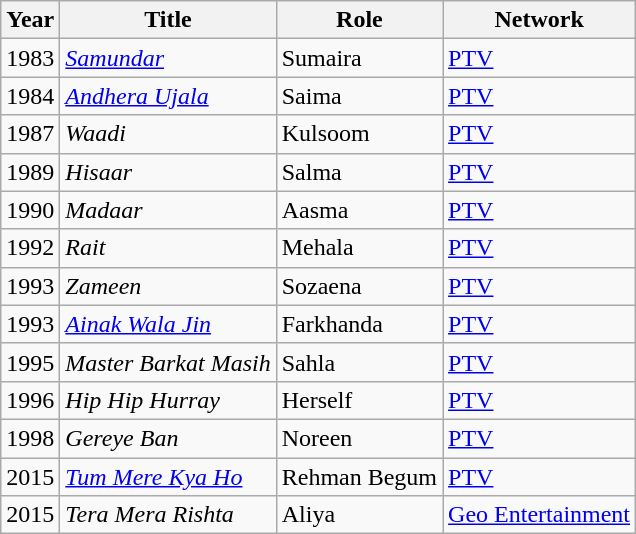<table class="wikitable sortable plainrowheaders">
<tr style="text-align:center;">
<th scope="col">Year</th>
<th scope="col">Title</th>
<th scope="col">Role</th>
<th scope="col">Network</th>
</tr>
<tr>
<td>1983</td>
<td><em><a href='#'>Samundar</a></em></td>
<td>Sumaira</td>
<td><a href='#'>PTV</a></td>
</tr>
<tr>
<td>1984</td>
<td><em><a href='#'>Andhera Ujala</a></em></td>
<td>Saima</td>
<td><a href='#'>PTV</a></td>
</tr>
<tr>
<td>1987</td>
<td><em>Waadi</em></td>
<td>Kulsoom</td>
<td><a href='#'>PTV</a></td>
</tr>
<tr>
<td>1989</td>
<td><em>Hisaar</em></td>
<td>Salma</td>
<td><a href='#'>PTV</a></td>
</tr>
<tr>
<td>1990</td>
<td><em>Madaar</em></td>
<td>Aasma</td>
<td><a href='#'>PTV</a></td>
</tr>
<tr>
<td>1992</td>
<td><em>Rait</em></td>
<td>Mehala</td>
<td><a href='#'>PTV</a></td>
</tr>
<tr>
<td>1993</td>
<td><em>Zameen</em></td>
<td>Sozaena</td>
<td><a href='#'>PTV</a></td>
</tr>
<tr>
<td>1993</td>
<td><em><a href='#'>Ainak Wala Jin</a></em></td>
<td>Farkhanda</td>
<td><a href='#'>PTV</a></td>
</tr>
<tr>
<td>1995</td>
<td><em>Master Barkat Masih</em></td>
<td>Sahla</td>
<td><a href='#'>PTV</a></td>
</tr>
<tr>
<td>1996</td>
<td><em>Hip Hip Hurray</em></td>
<td>Herself</td>
<td><a href='#'>PTV</a></td>
</tr>
<tr>
<td>1998</td>
<td><em>Gereye Ban</em></td>
<td>Noreen</td>
<td><a href='#'>PTV</a></td>
</tr>
<tr>
<td>2015</td>
<td><em><a href='#'>Tum Mere Kya Ho</a></em></td>
<td>Rehman Begum</td>
<td><a href='#'>PTV</a></td>
</tr>
<tr>
<td>2015</td>
<td><em>Tera Mera Rishta</em></td>
<td>Aliya</td>
<td><a href='#'>Geo Entertainment</a></td>
</tr>
</table>
